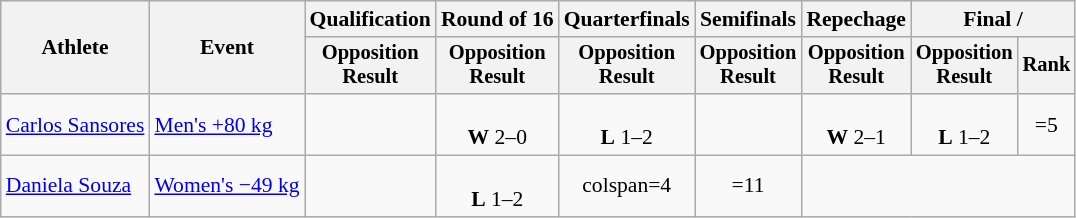<table class=wikitable style=font-size:90%;text-align:center>
<tr>
<th rowspan=2>Athlete</th>
<th rowspan=2>Event</th>
<th>Qualification</th>
<th>Round of 16</th>
<th>Quarterfinals</th>
<th>Semifinals</th>
<th>Repechage</th>
<th colspan=2>Final / </th>
</tr>
<tr style=font-size:95%>
<th>Opposition<br>Result</th>
<th>Opposition<br>Result</th>
<th>Opposition<br>Result</th>
<th>Opposition<br>Result</th>
<th>Opposition<br>Result</th>
<th>Opposition<br>Result</th>
<th>Rank</th>
</tr>
<tr>
<td align=left><a href='#'>Carlos Sansores</a></td>
<td align=left><a href='#'>Men's +80 kg</a></td>
<td></td>
<td><br><strong>W</strong> 2–0</td>
<td><br><strong>L</strong> 1–2</td>
<td></td>
<td><br><strong>W</strong> 2–1</td>
<td><br><strong>L</strong> 1–2</td>
<td>=5</td>
</tr>
<tr>
<td align=left><a href='#'>Daniela Souza</a></td>
<td align=left><a href='#'>Women's −49 kg</a></td>
<td></td>
<td><br><strong>L</strong> 1–2</td>
<td>colspan=4</td>
<td>=11</td>
</tr>
</table>
